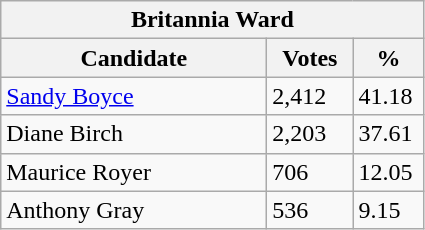<table class="wikitable">
<tr>
<th colspan="3">Britannia Ward</th>
</tr>
<tr>
<th style="width: 170px">Candidate</th>
<th style="width: 50px">Votes</th>
<th style="width: 40px">%</th>
</tr>
<tr>
<td><a href='#'>Sandy Boyce</a></td>
<td>2,412</td>
<td>41.18</td>
</tr>
<tr>
<td>Diane Birch</td>
<td>2,203</td>
<td>37.61</td>
</tr>
<tr>
<td>Maurice Royer</td>
<td>706</td>
<td>12.05</td>
</tr>
<tr>
<td>Anthony Gray</td>
<td>536</td>
<td>9.15</td>
</tr>
</table>
